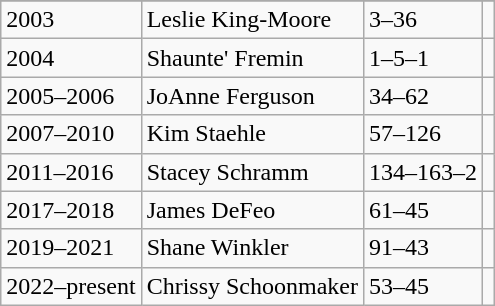<table class="wikitable">
<tr style="text-align:center;">
</tr>
<tr>
<td>2003</td>
<td>Leslie King-Moore</td>
<td>3–36</td>
<td></td>
</tr>
<tr>
<td>2004</td>
<td>Shaunte' Fremin</td>
<td>1–5–1</td>
<td></td>
</tr>
<tr>
<td>2005–2006</td>
<td>JoAnne Ferguson</td>
<td>34–62</td>
<td></td>
</tr>
<tr>
<td>2007–2010</td>
<td>Kim Staehle</td>
<td>57–126</td>
<td></td>
</tr>
<tr>
<td>2011–2016</td>
<td>Stacey Schramm</td>
<td>134–163–2</td>
<td></td>
</tr>
<tr>
<td>2017–2018</td>
<td>James DeFeo</td>
<td>61–45</td>
<td></td>
</tr>
<tr>
<td>2019–2021</td>
<td>Shane Winkler</td>
<td>91–43</td>
<td></td>
</tr>
<tr>
<td>2022–present</td>
<td>Chrissy Schoonmaker</td>
<td>53–45</td>
<td></td>
</tr>
</table>
